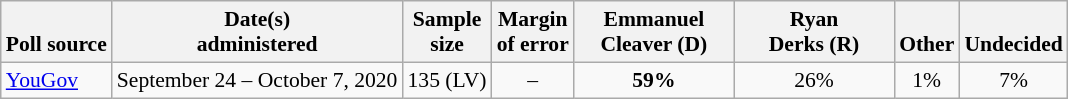<table class="wikitable" style="font-size:90%;text-align:center;">
<tr valign=bottom>
<th>Poll source</th>
<th>Date(s)<br>administered</th>
<th>Sample<br>size</th>
<th>Margin<br>of error</th>
<th style="width:100px;">Emmanuel<br>Cleaver (D)</th>
<th style="width:100px;">Ryan<br>Derks (R)</th>
<th>Other</th>
<th>Undecided</th>
</tr>
<tr>
<td style="text-align:left;"><a href='#'>YouGov</a></td>
<td>September 24 – October 7, 2020</td>
<td>135 (LV)</td>
<td>–</td>
<td><strong>59%</strong></td>
<td>26%</td>
<td>1%</td>
<td>7%</td>
</tr>
</table>
